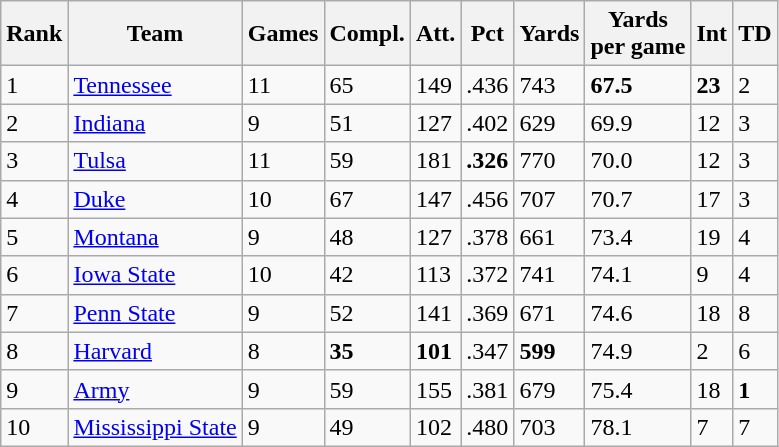<table class="wikitable sortable">
<tr>
<th>Rank</th>
<th>Team</th>
<th>Games</th>
<th>Compl.</th>
<th>Att.</th>
<th>Pct</th>
<th>Yards</th>
<th>Yards<br>per game</th>
<th>Int</th>
<th>TD</th>
</tr>
<tr>
<td>1</td>
<td><a href='#'>Tennessee</a></td>
<td>11</td>
<td>65</td>
<td>149</td>
<td>.436</td>
<td>743</td>
<td><strong>67.5</strong></td>
<td><strong>23</strong></td>
<td>2</td>
</tr>
<tr>
<td>2</td>
<td><a href='#'>Indiana</a></td>
<td>9</td>
<td>51</td>
<td>127</td>
<td>.402</td>
<td>629</td>
<td>69.9</td>
<td>12</td>
<td>3</td>
</tr>
<tr>
<td>3</td>
<td><a href='#'>Tulsa</a></td>
<td>11</td>
<td>59</td>
<td>181</td>
<td><strong>.326</strong></td>
<td>770</td>
<td>70.0</td>
<td>12</td>
<td>3</td>
</tr>
<tr>
<td>4</td>
<td><a href='#'>Duke</a></td>
<td>10</td>
<td>67</td>
<td>147</td>
<td>.456</td>
<td>707</td>
<td>70.7</td>
<td>17</td>
<td>3</td>
</tr>
<tr>
<td>5</td>
<td><a href='#'>Montana</a></td>
<td>9</td>
<td>48</td>
<td>127</td>
<td>.378</td>
<td>661</td>
<td>73.4</td>
<td>19</td>
<td>4</td>
</tr>
<tr>
<td>6</td>
<td><a href='#'>Iowa State</a></td>
<td>10</td>
<td>42</td>
<td>113</td>
<td>.372</td>
<td>741</td>
<td>74.1</td>
<td>9</td>
<td>4</td>
</tr>
<tr>
<td>7</td>
<td><a href='#'>Penn State</a></td>
<td>9</td>
<td>52</td>
<td>141</td>
<td>.369</td>
<td>671</td>
<td>74.6</td>
<td>18</td>
<td>8</td>
</tr>
<tr>
<td>8</td>
<td><a href='#'>Harvard</a></td>
<td>8</td>
<td><strong>35</strong></td>
<td><strong>101</strong></td>
<td>.347</td>
<td><strong>599</strong></td>
<td>74.9</td>
<td>2</td>
<td>6</td>
</tr>
<tr>
<td>9</td>
<td><a href='#'>Army</a></td>
<td>9</td>
<td>59</td>
<td>155</td>
<td>.381</td>
<td>679</td>
<td>75.4</td>
<td>18</td>
<td><strong>1</strong></td>
</tr>
<tr>
<td>10</td>
<td><a href='#'>Mississippi State</a></td>
<td>9</td>
<td>49</td>
<td>102</td>
<td>.480</td>
<td>703</td>
<td>78.1</td>
<td>7</td>
<td>7</td>
</tr>
</table>
